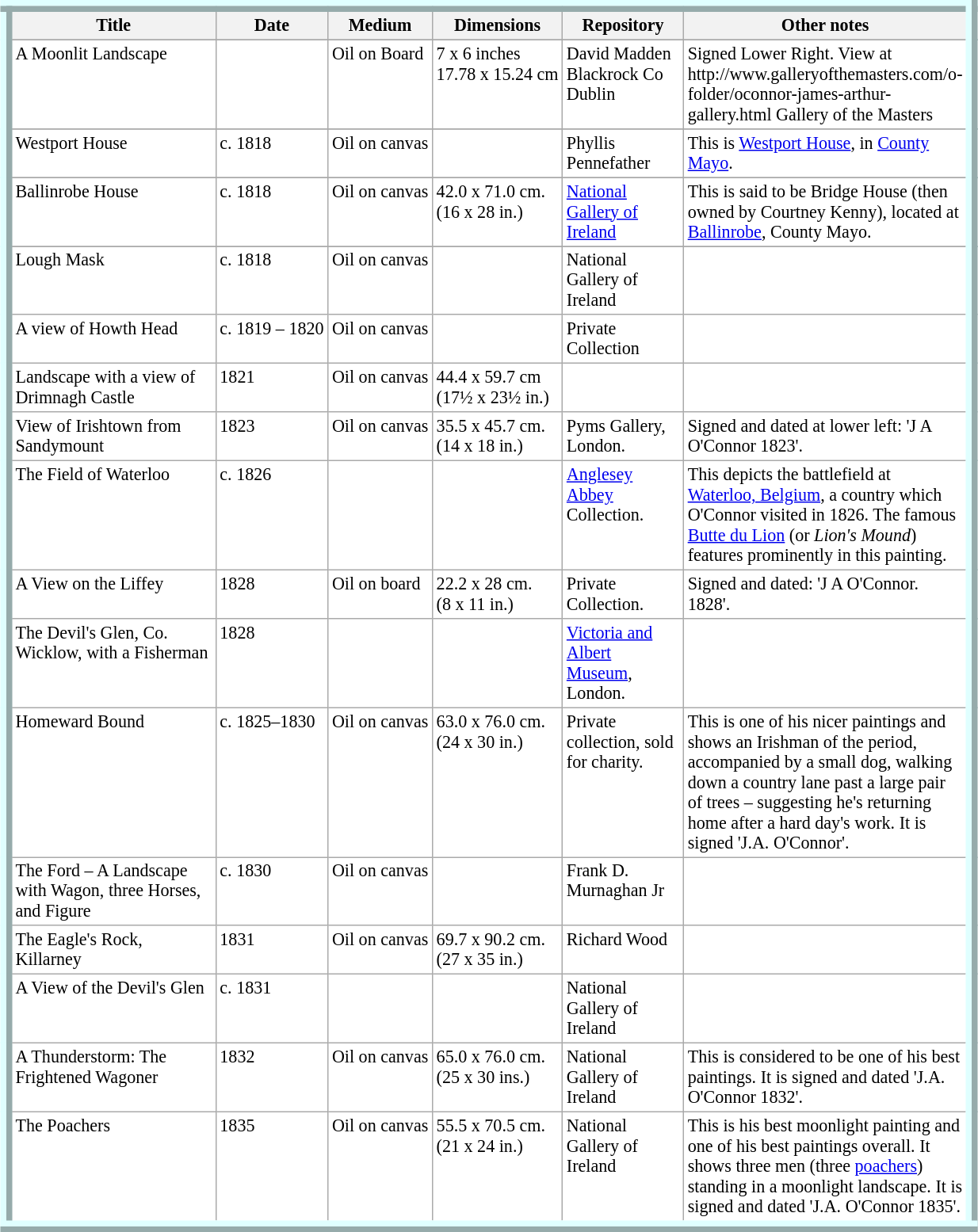<table class="wikitable sortable" style="background:white; color:black; margin: 1em auto 1em auto; font-style:normal; font-size:92%; border:10px ridge #E0FFFF;">
<tr>
<th width="165">Title</th>
<th>Date</th>
<th>Medium</th>
<th>Dimensions</th>
<th width="95">Repository</th>
<th width="180">Other notes</th>
</tr>
<tr>
</tr>
<tr valign="top" style="background:white; color:black;">
<td>A Moonlit Landscape</td>
<td> </td>
<td>Oil on Board</td>
<td>7 x 6 inches<br>17.78 x 15.24 cm</td>
<td>David Madden<br>Blackrock Co Dublin</td>
<td>Signed Lower Right. View at http://www.galleryofthemasters.com/o-folder/oconnor-james-arthur-gallery.html Gallery of the Masters</td>
</tr>
<tr>
</tr>
<tr valign="top" style="background:white; color:black;">
<td>Westport House</td>
<td>c. 1818</td>
<td>Oil on canvas</td>
<td> </td>
<td>Phyllis Pennefather</td>
<td>This is <a href='#'>Westport House</a>, in <a href='#'>County Mayo</a>.</td>
</tr>
<tr>
</tr>
<tr valign="top" style="background:white; color:black;">
<td>Ballinrobe House</td>
<td>c. 1818</td>
<td>Oil on canvas</td>
<td>42.0 x 71.0 cm.<br>(16 x 28 in.)</td>
<td><a href='#'>National Gallery of Ireland</a></td>
<td>This is said to be Bridge House (then owned by Courtney Kenny), located at <a href='#'>Ballinrobe</a>, County Mayo.</td>
</tr>
<tr>
</tr>
<tr valign="top" style="background:white; color:black;">
<td>Lough Mask</td>
<td>c. 1818</td>
<td>Oil on canvas</td>
<td> </td>
<td>National Gallery of Ireland</td>
<td> </td>
</tr>
<tr valign="top" style="background:white; color:black;">
<td>A view of Howth Head</td>
<td>c. 1819 – 1820</td>
<td>Oil on canvas</td>
<td> </td>
<td>Private Collection</td>
<td> </td>
</tr>
<tr valign="top" style="background:white; color:black;">
<td>Landscape with a view of Drimnagh Castle</td>
<td>1821</td>
<td>Oil on canvas</td>
<td>44.4 x 59.7 cm<br>(17½ x 23½ in.)</td>
<td> </td>
<td> </td>
</tr>
<tr valign="top" style="background:white; color:black;">
<td>View of Irishtown from Sandymount</td>
<td>1823</td>
<td>Oil on canvas</td>
<td>35.5 x 45.7 cm.<br>(14 x 18 in.)</td>
<td>Pyms Gallery, London.</td>
<td>Signed and dated at lower left: 'J A O'Connor 1823'.</td>
</tr>
<tr valign="top" style="background:white; color:black;">
<td>The Field of Waterloo</td>
<td>c. 1826</td>
<td> </td>
<td> </td>
<td><a href='#'>Anglesey Abbey</a> Collection.</td>
<td>This depicts the battlefield at <a href='#'>Waterloo, Belgium</a>, a country which O'Connor visited in 1826. The famous <a href='#'>Butte du Lion</a> (or <em>Lion's Mound</em>) features prominently in this painting.</td>
</tr>
<tr valign="top" style="background:white; color:black;">
<td>A View on the Liffey</td>
<td>1828</td>
<td>Oil on board</td>
<td>22.2 x 28 cm.<br>(8 x 11 in.)</td>
<td>Private Collection.</td>
<td>Signed and dated: 'J A O'Connor. 1828'.</td>
</tr>
<tr valign="top" style="background:white; color:black;">
<td>The Devil's Glen, Co. Wicklow, with a Fisherman</td>
<td>1828</td>
<td> </td>
<td> </td>
<td><a href='#'>Victoria and Albert Museum</a>, London.</td>
<td> </td>
</tr>
<tr valign="top" style="background:white; color:black;">
<td>Homeward Bound</td>
<td>c. 1825–1830</td>
<td>Oil on canvas</td>
<td>63.0 x 76.0 cm.<br>(24 x 30 in.)</td>
<td>Private collection, sold for charity.</td>
<td>This is one of his nicer paintings and shows an Irishman of the period, accompanied by a small dog, walking down a country lane past a large pair of trees – suggesting he's returning home after a hard day's work. It is signed 'J.A. O'Connor'.</td>
</tr>
<tr valign="top" style="background:white; color:black;">
<td>The Ford – A Landscape with Wagon, three Horses, and Figure</td>
<td>c. 1830</td>
<td>Oil on canvas</td>
<td> </td>
<td>Frank D. Murnaghan Jr</td>
<td> </td>
</tr>
<tr valign="top" style="background:white; color:black;">
<td>The Eagle's Rock, Killarney</td>
<td>1831</td>
<td>Oil on canvas</td>
<td>69.7 x 90.2 cm.<br>(27 x 35 in.)</td>
<td>Richard Wood</td>
<td> </td>
</tr>
<tr valign="top" style="background:white; color:black;">
<td>A View of the Devil's Glen</td>
<td>c. 1831</td>
<td> </td>
<td> </td>
<td>National Gallery of Ireland</td>
<td> </td>
</tr>
<tr valign="top" style="background:white; color:black;">
<td>A Thunderstorm: The Frightened Wagoner</td>
<td>1832</td>
<td>Oil on canvas</td>
<td>65.0 x 76.0 cm.<br>(25 x 30 ins.)</td>
<td>National Gallery of Ireland</td>
<td>This is considered to be one of his best paintings. It is signed and dated 'J.A. O'Connor 1832'.</td>
</tr>
<tr valign="top" style="background:white; color:black;">
<td>The Poachers</td>
<td>1835</td>
<td>Oil on canvas</td>
<td>55.5 x 70.5 cm.<br>(21 x 24 in.)</td>
<td>National Gallery of Ireland</td>
<td>This is his best moonlight painting and one of his best paintings overall. It shows three men (three <a href='#'>poachers</a>) standing in a moonlight landscape. It is signed and dated 'J.A. O'Connor 1835'.</td>
</tr>
</table>
